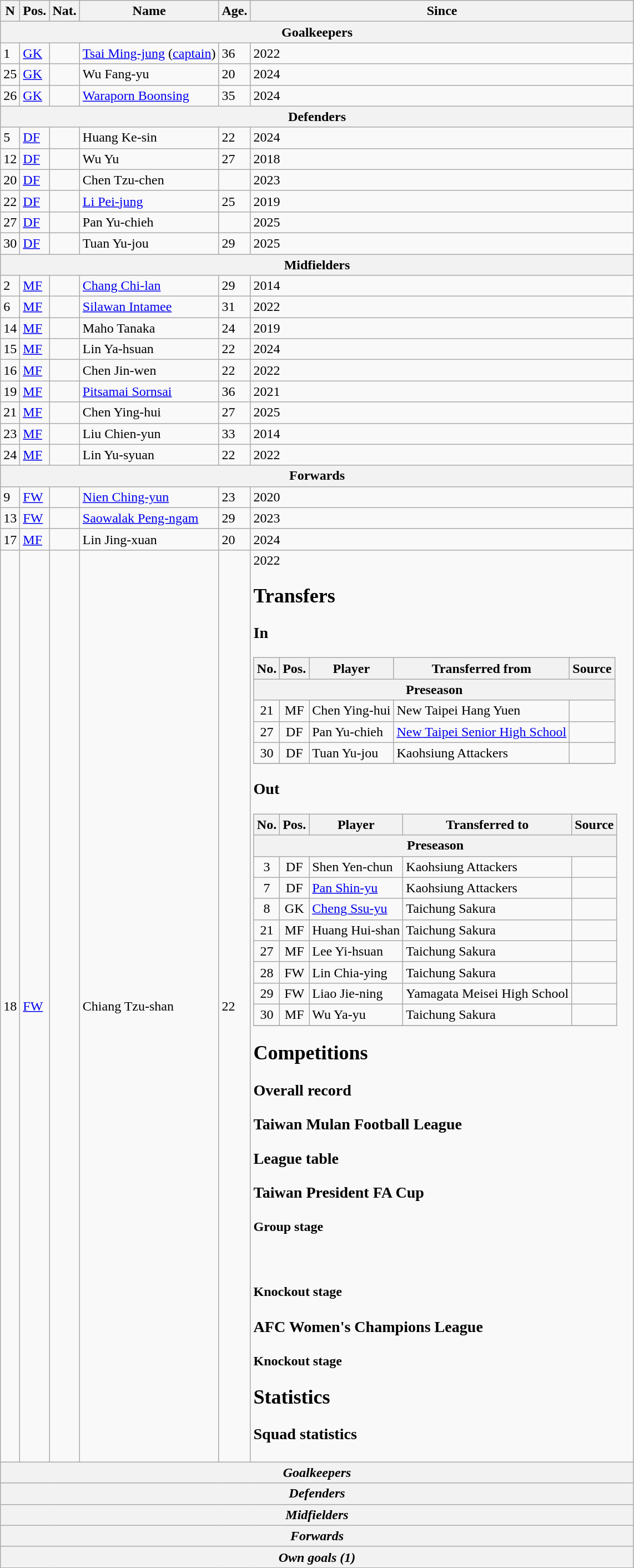<table class="wikitable sortable">
<tr>
<th>N</th>
<th>Pos.</th>
<th>Nat.</th>
<th>Name</th>
<th>Age.</th>
<th>Since</th>
</tr>
<tr>
<th colspan="8">Goalkeepers</th>
</tr>
<tr>
<td>1</td>
<td><a href='#'>GK</a></td>
<td></td>
<td><a href='#'>Tsai Ming-jung</a> (<a href='#'>captain</a>)</td>
<td>36</td>
<td>2022</td>
</tr>
<tr>
<td>25</td>
<td><a href='#'>GK</a></td>
<td></td>
<td>Wu Fang-yu</td>
<td>20</td>
<td>2024</td>
</tr>
<tr>
<td>26</td>
<td><a href='#'>GK</a></td>
<td></td>
<td><a href='#'>Waraporn Boonsing</a></td>
<td>35</td>
<td>2024</td>
</tr>
<tr>
<th colspan="8">Defenders</th>
</tr>
<tr>
<td>5</td>
<td><a href='#'>DF</a></td>
<td></td>
<td>Huang Ke-sin</td>
<td>22</td>
<td>2024</td>
</tr>
<tr>
<td>12</td>
<td><a href='#'>DF</a></td>
<td></td>
<td>Wu Yu</td>
<td>27</td>
<td>2018</td>
</tr>
<tr>
<td>20</td>
<td><a href='#'>DF</a></td>
<td></td>
<td>Chen Tzu-chen</td>
<td></td>
<td>2023</td>
</tr>
<tr>
<td>22</td>
<td><a href='#'>DF</a></td>
<td></td>
<td><a href='#'>Li Pei-jung</a></td>
<td>25</td>
<td>2019</td>
</tr>
<tr>
<td>27</td>
<td><a href='#'>DF</a></td>
<td></td>
<td>Pan Yu-chieh</td>
<td></td>
<td>2025</td>
</tr>
<tr>
<td>30</td>
<td><a href='#'>DF</a></td>
<td></td>
<td>Tuan Yu-jou</td>
<td>29</td>
<td>2025</td>
</tr>
<tr>
<th colspan="8">Midfielders</th>
</tr>
<tr>
<td>2</td>
<td><a href='#'>MF</a></td>
<td></td>
<td><a href='#'>Chang Chi-lan</a></td>
<td>29</td>
<td>2014</td>
</tr>
<tr>
<td>6</td>
<td><a href='#'>MF</a></td>
<td></td>
<td><a href='#'>Silawan Intamee</a></td>
<td>31</td>
<td>2022</td>
</tr>
<tr>
<td>14</td>
<td><a href='#'>MF</a></td>
<td></td>
<td>Maho Tanaka</td>
<td>24</td>
<td>2019</td>
</tr>
<tr>
<td>15</td>
<td><a href='#'>MF</a></td>
<td></td>
<td>Lin Ya-hsuan</td>
<td>22</td>
<td>2024</td>
</tr>
<tr>
<td>16</td>
<td><a href='#'>MF</a></td>
<td></td>
<td>Chen Jin-wen</td>
<td>22</td>
<td>2022</td>
</tr>
<tr>
<td>19</td>
<td><a href='#'>MF</a></td>
<td></td>
<td><a href='#'>Pitsamai Sornsai</a></td>
<td>36</td>
<td>2021</td>
</tr>
<tr>
<td>21</td>
<td><a href='#'>MF</a></td>
<td></td>
<td>Chen Ying-hui</td>
<td>27</td>
<td>2025</td>
</tr>
<tr>
<td>23</td>
<td><a href='#'>MF</a></td>
<td></td>
<td>Liu Chien-yun</td>
<td>33</td>
<td>2014</td>
</tr>
<tr>
<td>24</td>
<td><a href='#'>MF</a></td>
<td></td>
<td>Lin Yu-syuan</td>
<td>22</td>
<td>2022</td>
</tr>
<tr>
<th colspan="8">Forwards</th>
</tr>
<tr>
<td>9</td>
<td><a href='#'>FW</a></td>
<td></td>
<td><a href='#'>Nien Ching-yun</a></td>
<td>23</td>
<td>2020</td>
</tr>
<tr>
<td>13</td>
<td><a href='#'>FW</a></td>
<td></td>
<td><a href='#'>Saowalak Peng-ngam</a></td>
<td>29</td>
<td>2023</td>
</tr>
<tr>
<td>17</td>
<td><a href='#'>MF</a></td>
<td></td>
<td>Lin Jing-xuan</td>
<td>20</td>
<td>2024</td>
</tr>
<tr>
<td>18</td>
<td><a href='#'>FW</a></td>
<td></td>
<td>Chiang Tzu-shan</td>
<td>22</td>
<td>2022<br><h2>Transfers</h2><h3>In</h3><table class="wikitable plainrowheaders sortable">
<tr>
<th>No.</th>
<th>Pos.</th>
<th>Player</th>
<th>Transferred from</th>
<th>Source</th>
</tr>
<tr>
<th colspan=5>Preseason</th>
</tr>
<tr>
<td align=center>21</td>
<td align=center>MF</td>
<td>Chen Ying-hui</td>
<td> New Taipei Hang Yuen</td>
<td></td>
</tr>
<tr>
<td align=center>27</td>
<td align=center>DF</td>
<td>Pan Yu-chieh</td>
<td> <a href='#'>New Taipei Senior High School</a></td>
<td></td>
</tr>
<tr>
<td align=center>30</td>
<td align=center>DF</td>
<td>Tuan Yu-jou</td>
<td> Kaohsiung Attackers</td>
<td></td>
</tr>
<tr>
</tr>
</table>
<h3>Out</h3><table class="wikitable plainrowheaders sortable">
<tr>
<th>No.</th>
<th>Pos.</th>
<th>Player</th>
<th>Transferred to</th>
<th>Source</th>
</tr>
<tr>
<th colspan=5>Preseason</th>
</tr>
<tr>
<td align=center>3</td>
<td align=center>DF</td>
<td>Shen Yen-chun</td>
<td> Kaohsiung Attackers</td>
<td></td>
</tr>
<tr>
<td align=center>7</td>
<td align=center>DF</td>
<td><a href='#'>Pan Shin-yu</a></td>
<td> Kaohsiung Attackers</td>
<td></td>
</tr>
<tr>
<td align=center>8</td>
<td align=center>GK</td>
<td><a href='#'>Cheng Ssu-yu</a></td>
<td> Taichung Sakura</td>
<td></td>
</tr>
<tr>
<td align=center>21</td>
<td align=center>MF</td>
<td>Huang Hui-shan</td>
<td> Taichung Sakura</td>
<td></td>
</tr>
<tr>
<td align=center>27</td>
<td align=center>MF</td>
<td>Lee Yi-hsuan</td>
<td> Taichung Sakura</td>
<td></td>
</tr>
<tr>
<td align=center>28</td>
<td align=center>FW</td>
<td>Lin Chia-ying</td>
<td> Taichung Sakura</td>
<td></td>
</tr>
<tr>
<td align=center>29</td>
<td align=center>FW</td>
<td>Liao Jie-ning</td>
<td> Yamagata Meisei High School</td>
<td></td>
</tr>
<tr>
<td align=center>30</td>
<td align=center>MF</td>
<td>Wu Ya-yu</td>
<td> Taichung Sakura</td>
<td></td>
</tr>
<tr>
</tr>
</table>
<h2>Competitions</h2><h3>Overall record</h3><h3>Taiwan Mulan Football League</h3><h3>League table</h3><h3>Taiwan President FA Cup</h3><h4>Group stage</h4><br>


<h4>Knockout stage</h4><h3>AFC Women's Champions League</h3><h4>Knockout stage</h4>
<h2>Statistics</h2><h3>Squad statistics</h3></td>
</tr>
<tr>
<th colspan=16><em>Goalkeepers</em><br>

</th>
</tr>
<tr>
<th colspan=16><em>Defenders</em><br>




</th>
</tr>
<tr>
<th colspan=16><em>Midfielders</em><br>







</th>
</tr>
<tr>
<th colspan=16><em>Forwards</em><br>


</th>
</tr>
<tr>
<th colspan=12><em>Own goals (1)</em></th>
</tr>
</table>
